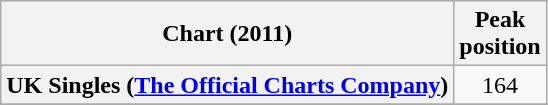<table class="wikitable sortable plainrowheaders" style="text-align:center">
<tr>
<th scope="col">Chart (2011)</th>
<th scope="col">Peak<br>position</th>
</tr>
<tr>
<th scope="row">UK Singles (<a href='#'>The Official Charts Company</a>)</th>
<td>164</td>
</tr>
<tr>
</tr>
</table>
